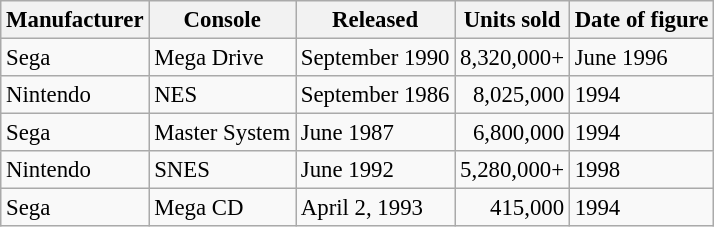<table class="wikitable sortable" style="font-size:95%">
<tr>
<th>Manufacturer</th>
<th>Console</th>
<th>Released</th>
<th data-sort-type="number">Units sold</th>
<th>Date of figure</th>
</tr>
<tr>
<td>Sega</td>
<td>Mega Drive</td>
<td>September 1990</td>
<td align=right>8,320,000+</td>
<td>June 1996</td>
</tr>
<tr>
<td>Nintendo</td>
<td>NES</td>
<td>September 1986</td>
<td align=right>8,025,000</td>
<td>1994</td>
</tr>
<tr>
<td>Sega</td>
<td>Master System</td>
<td>June 1987</td>
<td align=right>6,800,000</td>
<td>1994</td>
</tr>
<tr>
<td>Nintendo</td>
<td>SNES</td>
<td>June 1992</td>
<td align=right>5,280,000+</td>
<td>1998</td>
</tr>
<tr>
<td>Sega</td>
<td>Mega CD</td>
<td>April 2, 1993</td>
<td align=right>415,000</td>
<td>1994</td>
</tr>
</table>
